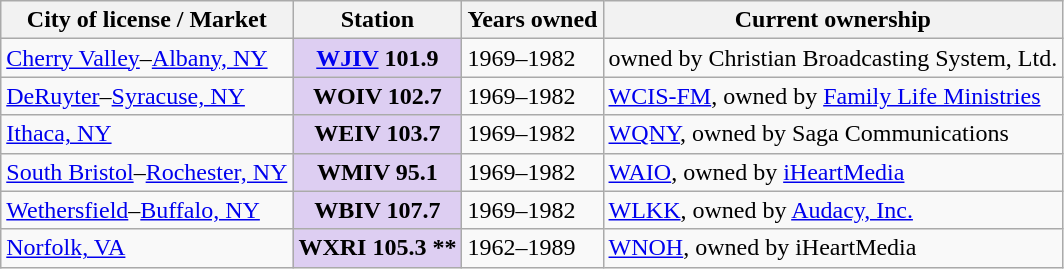<table class="wikitable">
<tr>
<th>City of license / Market</th>
<th>Station</th>
<th>Years owned</th>
<th>Current ownership</th>
</tr>
<tr>
<td><a href='#'>Cherry Valley</a>–<a href='#'>Albany, NY</a></td>
<th style="background: #ddcef2;"><a href='#'>WJIV</a> 101.9</th>
<td>1969–1982</td>
<td>owned by Christian Broadcasting System, Ltd.</td>
</tr>
<tr>
<td><a href='#'>DeRuyter</a>–<a href='#'>Syracuse, NY</a></td>
<th style="background: #ddcef2;">WOIV 102.7</th>
<td>1969–1982</td>
<td><a href='#'>WCIS-FM</a>, owned by <a href='#'>Family Life Ministries</a></td>
</tr>
<tr>
<td><a href='#'>Ithaca, NY</a></td>
<th style="background: #ddcef2;">WEIV 103.7</th>
<td>1969–1982</td>
<td><a href='#'>WQNY</a>, owned by Saga Communications</td>
</tr>
<tr>
<td><a href='#'>South Bristol</a>–<a href='#'>Rochester, NY</a></td>
<th style="background: #ddcef2;">WMIV 95.1</th>
<td>1969–1982</td>
<td><a href='#'>WAIO</a>, owned by <a href='#'>iHeartMedia</a></td>
</tr>
<tr>
<td><a href='#'>Wethersfield</a>–<a href='#'>Buffalo, NY</a></td>
<th style="background: #ddcef2;">WBIV 107.7</th>
<td>1969–1982</td>
<td><a href='#'>WLKK</a>, owned by <a href='#'>Audacy, Inc.</a></td>
</tr>
<tr>
<td><a href='#'>Norfolk, VA</a></td>
<th style="background: #ddcef2;">WXRI 105.3 **</th>
<td>1962–1989</td>
<td><a href='#'>WNOH</a>, owned by iHeartMedia</td>
</tr>
</table>
